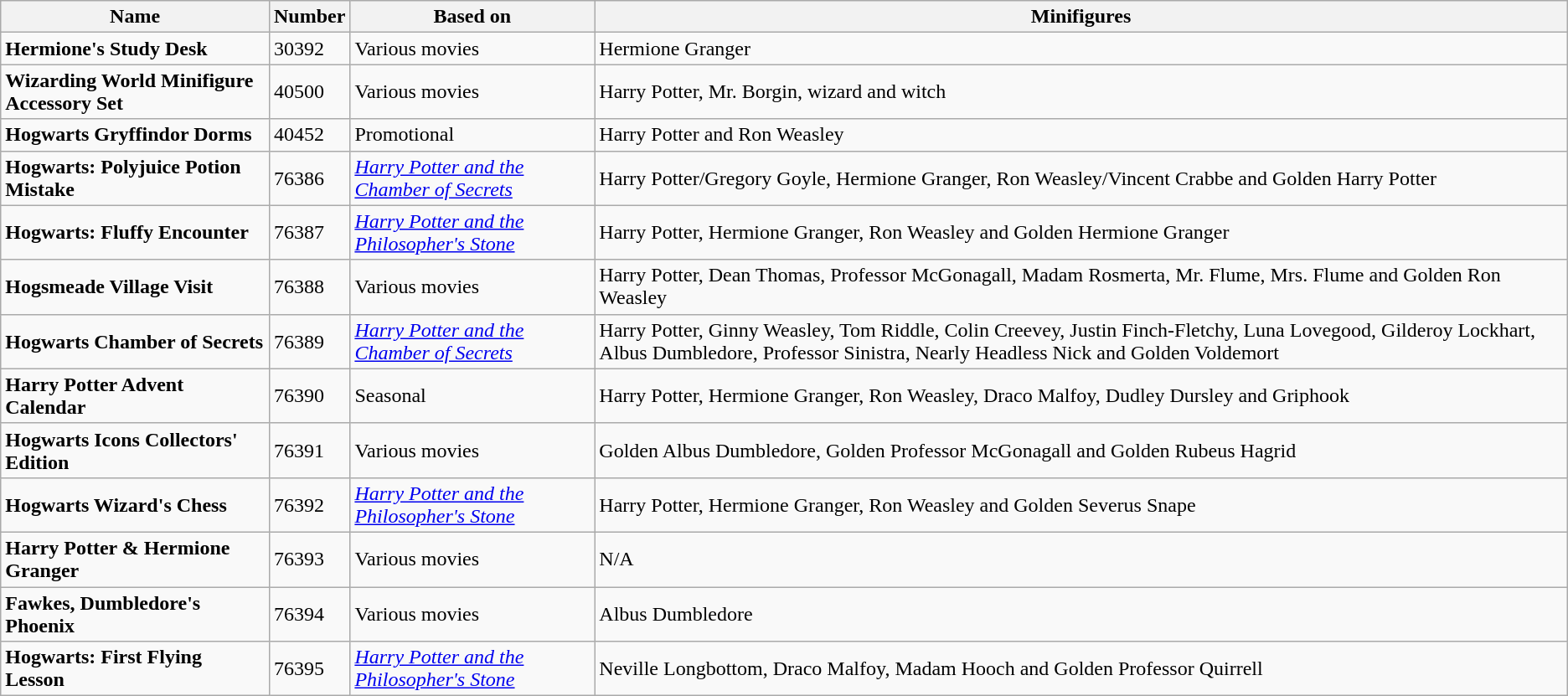<table class="wikitable">
<tr>
<th>Name</th>
<th>Number</th>
<th>Based on</th>
<th>Minifigures</th>
</tr>
<tr>
<td><strong>Hermione's Study Desk</strong></td>
<td>30392</td>
<td>Various movies</td>
<td>Hermione Granger</td>
</tr>
<tr>
<td><strong>Wizarding World Minifigure Accessory Set</strong></td>
<td>40500</td>
<td>Various movies</td>
<td>Harry Potter, Mr. Borgin, wizard and witch</td>
</tr>
<tr>
<td><strong>Hogwarts Gryffindor Dorms</strong></td>
<td>40452</td>
<td>Promotional</td>
<td>Harry Potter and Ron Weasley</td>
</tr>
<tr>
<td><strong>Hogwarts: Polyjuice Potion Mistake</strong></td>
<td>76386</td>
<td><em><a href='#'>Harry Potter and the Chamber of Secrets</a></em></td>
<td>Harry Potter/Gregory Goyle, Hermione Granger, Ron Weasley/Vincent Crabbe and Golden Harry Potter</td>
</tr>
<tr>
<td><strong>Hogwarts: Fluffy Encounter</strong></td>
<td>76387</td>
<td><em><a href='#'>Harry Potter and the Philosopher's Stone</a></em></td>
<td>Harry Potter, Hermione Granger, Ron Weasley and Golden Hermione Granger</td>
</tr>
<tr>
<td><strong>Hogsmeade Village Visit</strong></td>
<td>76388</td>
<td>Various movies</td>
<td>Harry Potter, Dean Thomas, Professor McGonagall, Madam Rosmerta, Mr. Flume, Mrs. Flume and Golden Ron Weasley</td>
</tr>
<tr>
<td><strong>Hogwarts Chamber of Secrets</strong></td>
<td>76389</td>
<td><em><a href='#'>Harry Potter and the Chamber of Secrets</a></em></td>
<td>Harry Potter, Ginny Weasley, Tom Riddle, Colin Creevey, Justin Finch-Fletchy, Luna Lovegood, Gilderoy Lockhart, Albus Dumbledore, Professor Sinistra, Nearly Headless Nick and Golden Voldemort</td>
</tr>
<tr>
<td><strong>Harry Potter Advent Calendar</strong></td>
<td>76390</td>
<td>Seasonal</td>
<td>Harry Potter, Hermione Granger, Ron Weasley, Draco Malfoy, Dudley Dursley and Griphook</td>
</tr>
<tr>
<td><strong>Hogwarts Icons Collectors' Edition</strong></td>
<td>76391</td>
<td>Various movies</td>
<td>Golden Albus Dumbledore, Golden Professor McGonagall and Golden Rubeus Hagrid</td>
</tr>
<tr>
<td><strong>Hogwarts Wizard's Chess</strong></td>
<td>76392</td>
<td><em><a href='#'>Harry Potter and the Philosopher's Stone</a></em></td>
<td>Harry Potter, Hermione Granger, Ron Weasley and Golden Severus Snape</td>
</tr>
<tr>
<td><strong>Harry Potter & Hermione Granger</strong></td>
<td>76393</td>
<td>Various movies</td>
<td>N/A</td>
</tr>
<tr>
<td><strong>Fawkes, Dumbledore's Phoenix</strong></td>
<td>76394</td>
<td>Various movies</td>
<td>Albus Dumbledore</td>
</tr>
<tr>
<td><strong>Hogwarts: First Flying Lesson</strong></td>
<td>76395</td>
<td><em><a href='#'>Harry Potter and the Philosopher's Stone</a></em></td>
<td>Neville Longbottom, Draco Malfoy, Madam Hooch and Golden Professor Quirrell</td>
</tr>
</table>
